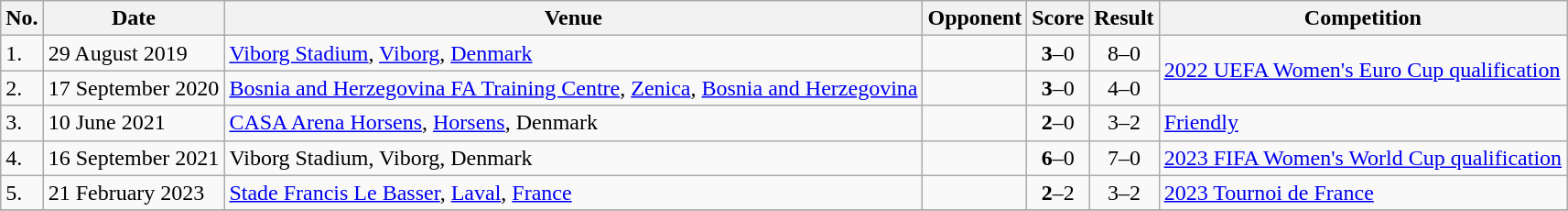<table class="wikitable">
<tr>
<th>No.</th>
<th>Date</th>
<th>Venue</th>
<th>Opponent</th>
<th>Score</th>
<th>Result</th>
<th>Competition</th>
</tr>
<tr>
<td>1.</td>
<td>29 August 2019</td>
<td><a href='#'>Viborg Stadium</a>, <a href='#'>Viborg</a>, <a href='#'>Denmark</a></td>
<td></td>
<td align=center><strong>3</strong>–0</td>
<td align=center>8–0</td>
<td rowspan=2><a href='#'>2022 UEFA Women's Euro Cup qualification</a></td>
</tr>
<tr>
<td>2.</td>
<td>17 September 2020</td>
<td><a href='#'>Bosnia and Herzegovina FA Training Centre</a>, <a href='#'>Zenica</a>, <a href='#'>Bosnia and Herzegovina</a></td>
<td></td>
<td align=center><strong>3</strong>–0</td>
<td align=center>4–0</td>
</tr>
<tr>
<td>3.</td>
<td>10 June 2021</td>
<td><a href='#'>CASA Arena Horsens</a>, <a href='#'>Horsens</a>, Denmark</td>
<td></td>
<td align=center><strong>2</strong>–0</td>
<td align=center>3–2</td>
<td><a href='#'>Friendly</a></td>
</tr>
<tr>
<td>4.</td>
<td>16 September 2021</td>
<td>Viborg Stadium, Viborg, Denmark</td>
<td></td>
<td align=center><strong>6</strong>–0</td>
<td align=center>7–0</td>
<td><a href='#'>2023 FIFA Women's World Cup qualification</a></td>
</tr>
<tr>
<td>5.</td>
<td>21 February 2023</td>
<td><a href='#'>Stade Francis Le Basser</a>, <a href='#'>Laval</a>, <a href='#'>France</a></td>
<td></td>
<td align=center><strong>2</strong>–2</td>
<td align=center>3–2</td>
<td><a href='#'>2023 Tournoi de France</a></td>
</tr>
<tr>
</tr>
</table>
